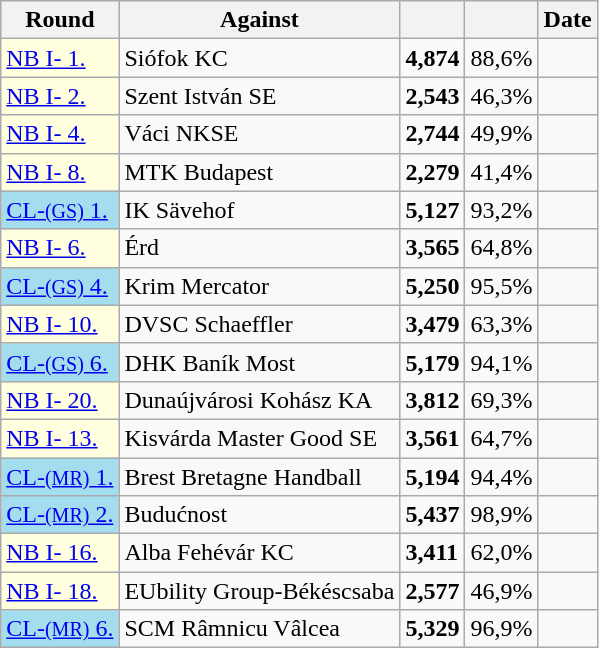<table class="wikitable sortable" style="text-align:right collapsible collapsed">
<tr>
<th>Round</th>
<th>Against</th>
<th></th>
<th></th>
<th>Date</th>
</tr>
<tr>
<td bgcolor=ffffe0><a href='#'>NB I- 1.</a></td>
<td align="left">Siófok KC</td>
<td><strong>4,874</strong></td>
<td> 88,6%</td>
<td></td>
</tr>
<tr>
<td bgcolor=ffffe0><a href='#'>NB I- 2.</a></td>
<td align="left">Szent István SE</td>
<td><strong>2,543</strong></td>
<td> 46,3%</td>
<td></td>
</tr>
<tr>
<td bgcolor=ffffe0><a href='#'>NB I- 4.</a></td>
<td align="left">Váci NKSE</td>
<td><strong>2,744</strong></td>
<td> 49,9%</td>
<td></td>
</tr>
<tr>
<td bgcolor=ffffe0><a href='#'>NB I- 8.</a></td>
<td align="left">MTK Budapest</td>
<td><strong>2,279</strong></td>
<td> 41,4%</td>
<td></td>
</tr>
<tr>
<td bgcolor=a4dded><a href='#'>CL-<small>(GS)</small> 1.</a></td>
<td align="left">IK Sävehof </td>
<td><strong>5,127</strong></td>
<td> 93,2%</td>
<td></td>
</tr>
<tr>
<td bgcolor=ffffe0><a href='#'>NB I- 6.</a></td>
<td align="left">Érd</td>
<td><strong>3,565</strong></td>
<td> 64,8%</td>
<td></td>
</tr>
<tr>
<td bgcolor=a4dded><a href='#'>CL-<small>(GS)</small> 4.</a></td>
<td align="left">Krim Mercator </td>
<td><strong>5,250</strong></td>
<td> 95,5%</td>
<td></td>
</tr>
<tr>
<td bgcolor=ffffe0><a href='#'>NB I- 10.</a></td>
<td align="left">DVSC Schaeffler</td>
<td><strong>3,479</strong></td>
<td> 63,3%</td>
<td></td>
</tr>
<tr>
<td bgcolor=a4dded><a href='#'>CL-<small>(GS)</small> 6.</a></td>
<td align="left">DHK Baník Most </td>
<td><strong>5,179</strong></td>
<td> 94,1%</td>
<td></td>
</tr>
<tr>
<td bgcolor=ffffe0><a href='#'>NB I- 20.</a></td>
<td align="left">Dunaújvárosi Kohász KA</td>
<td><strong>3,812</strong></td>
<td> 69,3%</td>
<td></td>
</tr>
<tr>
<td bgcolor=ffffe0><a href='#'>NB I- 13.</a></td>
<td align="left">Kisvárda Master Good SE</td>
<td><strong>3,561</strong></td>
<td> 64,7%</td>
<td></td>
</tr>
<tr>
<td bgcolor=a4dded><a href='#'>CL-<small>(MR)</small> 1.</a></td>
<td align="left">Brest Bretagne Handball </td>
<td><strong>5,194</strong></td>
<td> 94,4%</td>
<td></td>
</tr>
<tr>
<td bgcolor=a4dded><a href='#'>CL-<small>(MR)</small> 2.</a></td>
<td align="left">Budućnost </td>
<td><strong>5,437</strong></td>
<td> 98,9%</td>
<td></td>
</tr>
<tr>
<td bgcolor=ffffe0><a href='#'>NB I- 16.</a></td>
<td align="left">Alba Fehévár KC</td>
<td><strong>3,411</strong></td>
<td> 62,0%</td>
<td></td>
</tr>
<tr>
<td bgcolor=ffffe0><a href='#'>NB I- 18.</a></td>
<td align="left">EUbility Group-Békéscsaba</td>
<td><strong>2,577</strong></td>
<td> 46,9%</td>
<td></td>
</tr>
<tr>
<td bgcolor=a4dded><a href='#'>CL-<small>(MR)</small> 6.</a></td>
<td align="left">SCM Râmnicu Vâlcea </td>
<td><strong>5,329</strong></td>
<td> 96,9%</td>
<td></td>
</tr>
</table>
